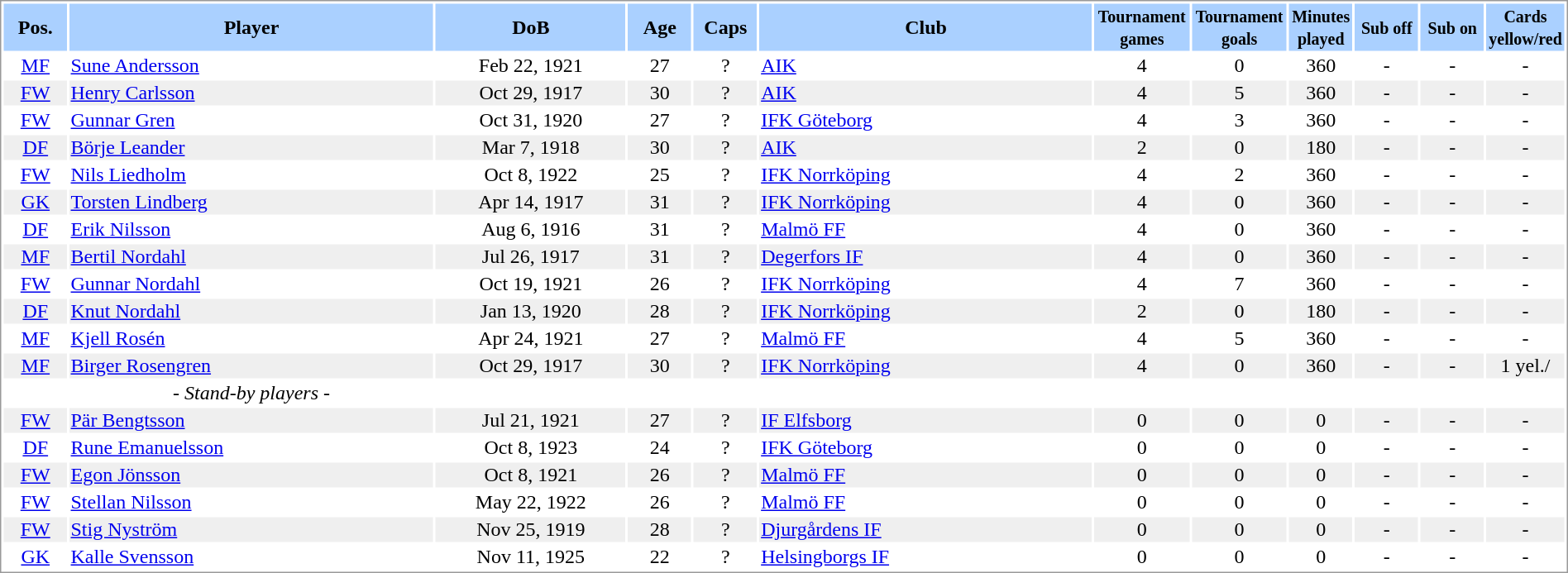<table border="0" width="100%" style="border: 1px solid #999; background-color:#FFFFFF; text-align:center">
<tr align="center" bgcolor="#AAD0FF">
<th width=4%>Pos.</th>
<th width=23%>Player</th>
<th width=12%>DoB</th>
<th width=4%>Age</th>
<th width=4%>Caps</th>
<th width=21%>Club</th>
<th width=6%><small>Tournament<br>games</small></th>
<th width=6%><small>Tournament<br>goals</small></th>
<th width=4%><small>Minutes<br>played</small></th>
<th width=4%><small>Sub off</small></th>
<th width=4%><small>Sub on</small></th>
<th width=4%><small>Cards<br>yellow/red</small></th>
</tr>
<tr>
<td><a href='#'>MF</a></td>
<td align="left"><a href='#'>Sune Andersson</a></td>
<td>Feb 22, 1921</td>
<td>27</td>
<td>?</td>
<td align="left"> <a href='#'>AIK</a></td>
<td>4</td>
<td>0</td>
<td>360</td>
<td>-</td>
<td>-</td>
<td>-</td>
</tr>
<tr bgcolor="#EFEFEF">
<td><a href='#'>FW</a></td>
<td align="left"><a href='#'>Henry Carlsson</a></td>
<td>Oct 29, 1917</td>
<td>30</td>
<td>?</td>
<td align="left"> <a href='#'>AIK</a></td>
<td>4</td>
<td>5</td>
<td>360</td>
<td>-</td>
<td>-</td>
<td>-</td>
</tr>
<tr>
<td><a href='#'>FW</a></td>
<td align="left"><a href='#'>Gunnar Gren</a></td>
<td>Oct 31, 1920</td>
<td>27</td>
<td>?</td>
<td align="left"> <a href='#'>IFK Göteborg</a></td>
<td>4</td>
<td>3</td>
<td>360</td>
<td>-</td>
<td>-</td>
<td>-</td>
</tr>
<tr bgcolor="#EFEFEF">
<td><a href='#'>DF</a></td>
<td align="left"><a href='#'>Börje Leander</a></td>
<td>Mar 7, 1918</td>
<td>30</td>
<td>?</td>
<td align="left"> <a href='#'>AIK</a></td>
<td>2</td>
<td>0</td>
<td>180</td>
<td>-</td>
<td>-</td>
<td>-</td>
</tr>
<tr>
<td><a href='#'>FW</a></td>
<td align="left"><a href='#'>Nils Liedholm</a></td>
<td>Oct 8, 1922</td>
<td>25</td>
<td>?</td>
<td align="left"> <a href='#'>IFK Norrköping</a></td>
<td>4</td>
<td>2</td>
<td>360</td>
<td>-</td>
<td>-</td>
<td>-</td>
</tr>
<tr bgcolor="#EFEFEF">
<td><a href='#'>GK</a></td>
<td align="left"><a href='#'>Torsten Lindberg</a></td>
<td>Apr 14, 1917</td>
<td>31</td>
<td>?</td>
<td align="left"> <a href='#'>IFK Norrköping</a></td>
<td>4</td>
<td>0</td>
<td>360</td>
<td>-</td>
<td>-</td>
<td>-</td>
</tr>
<tr>
<td><a href='#'>DF</a></td>
<td align="left"><a href='#'>Erik Nilsson</a></td>
<td>Aug 6, 1916</td>
<td>31</td>
<td>?</td>
<td align="left"> <a href='#'>Malmö FF</a></td>
<td>4</td>
<td>0</td>
<td>360</td>
<td>-</td>
<td>-</td>
<td>-</td>
</tr>
<tr bgcolor="#EFEFEF">
<td><a href='#'>MF</a></td>
<td align="left"><a href='#'>Bertil Nordahl</a></td>
<td>Jul 26, 1917</td>
<td>31</td>
<td>?</td>
<td align="left"> <a href='#'>Degerfors IF</a></td>
<td>4</td>
<td>0</td>
<td>360</td>
<td>-</td>
<td>-</td>
<td>-</td>
</tr>
<tr>
<td><a href='#'>FW</a></td>
<td align="left"><a href='#'>Gunnar Nordahl</a></td>
<td>Oct 19, 1921</td>
<td>26</td>
<td>?</td>
<td align="left"> <a href='#'>IFK Norrköping</a></td>
<td>4</td>
<td>7</td>
<td>360</td>
<td>-</td>
<td>-</td>
<td>-</td>
</tr>
<tr bgcolor="#EFEFEF">
<td><a href='#'>DF</a></td>
<td align="left"><a href='#'>Knut Nordahl</a></td>
<td>Jan 13, 1920</td>
<td>28</td>
<td>?</td>
<td align="left"> <a href='#'>IFK Norrköping</a></td>
<td>2</td>
<td>0</td>
<td>180</td>
<td>-</td>
<td>-</td>
<td>-</td>
</tr>
<tr>
<td><a href='#'>MF</a></td>
<td align="left"><a href='#'>Kjell Rosén</a></td>
<td>Apr 24, 1921</td>
<td>27</td>
<td>?</td>
<td align="left"> <a href='#'>Malmö FF</a></td>
<td>4</td>
<td>5</td>
<td>360</td>
<td>-</td>
<td>-</td>
<td>-</td>
</tr>
<tr bgcolor="#EFEFEF">
<td><a href='#'>MF</a></td>
<td align="left"><a href='#'>Birger Rosengren</a></td>
<td>Oct 29, 1917</td>
<td>30</td>
<td>?</td>
<td align="left"> <a href='#'>IFK Norrköping</a></td>
<td>4</td>
<td>0</td>
<td>360</td>
<td>-</td>
<td>-</td>
<td>1 yel./</td>
</tr>
<tr>
<td></td>
<td>- <em>Stand-by players</em> -</td>
<td></td>
<td></td>
<td></td>
<td></td>
<td></td>
<td></td>
<td></td>
<td></td>
<td></td>
<td></td>
</tr>
<tr bgcolor="#EFEFEF">
<td><a href='#'>FW</a></td>
<td align="left"><a href='#'>Pär Bengtsson</a></td>
<td>Jul 21, 1921</td>
<td>27</td>
<td>?</td>
<td align="left"> <a href='#'>IF Elfsborg</a></td>
<td>0</td>
<td>0</td>
<td>0</td>
<td>-</td>
<td>-</td>
<td>-</td>
</tr>
<tr>
<td><a href='#'>DF</a></td>
<td align="left"><a href='#'>Rune Emanuelsson</a></td>
<td>Oct 8, 1923</td>
<td>24</td>
<td>?</td>
<td align="left"> <a href='#'>IFK Göteborg</a></td>
<td>0</td>
<td>0</td>
<td>0</td>
<td>-</td>
<td>-</td>
<td>-</td>
</tr>
<tr bgcolor="#EFEFEF">
<td><a href='#'>FW</a></td>
<td align="left"><a href='#'>Egon Jönsson</a></td>
<td>Oct 8, 1921</td>
<td>26</td>
<td>?</td>
<td align="left"> <a href='#'>Malmö FF</a></td>
<td>0</td>
<td>0</td>
<td>0</td>
<td>-</td>
<td>-</td>
<td>-</td>
</tr>
<tr>
<td><a href='#'>FW</a></td>
<td align="left"><a href='#'>Stellan Nilsson</a></td>
<td>May 22, 1922</td>
<td>26</td>
<td>?</td>
<td align="left"> <a href='#'>Malmö FF</a></td>
<td>0</td>
<td>0</td>
<td>0</td>
<td>-</td>
<td>-</td>
<td>-</td>
</tr>
<tr bgcolor="#EFEFEF">
<td><a href='#'>FW</a></td>
<td align="left"><a href='#'>Stig Nyström</a></td>
<td>Nov 25, 1919</td>
<td>28</td>
<td>?</td>
<td align="left"> <a href='#'>Djurgårdens IF</a></td>
<td>0</td>
<td>0</td>
<td>0</td>
<td>-</td>
<td>-</td>
<td>-</td>
</tr>
<tr>
<td><a href='#'>GK</a></td>
<td align="left"><a href='#'>Kalle Svensson</a></td>
<td>Nov 11, 1925</td>
<td>22</td>
<td>?</td>
<td align="left"> <a href='#'>Helsingborgs IF</a></td>
<td>0</td>
<td>0</td>
<td>0</td>
<td>-</td>
<td>-</td>
<td>-</td>
</tr>
</table>
